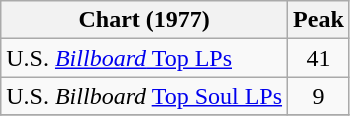<table class="wikitable">
<tr>
<th>Chart (1977)</th>
<th>Peak<br></th>
</tr>
<tr>
<td>U.S. <a href='#'><em>Billboard</em> Top LPs</a></td>
<td align="center">41</td>
</tr>
<tr>
<td>U.S. <em>Billboard</em> <a href='#'>Top Soul LPs</a></td>
<td align="center">9</td>
</tr>
<tr>
</tr>
</table>
